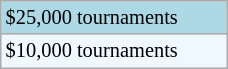<table class="wikitable"  style="font-size:85%; width:12%;">
<tr style="background:lightblue;">
<td>$25,000 tournaments</td>
</tr>
<tr style="background:#f0f8ff;">
<td>$10,000 tournaments</td>
</tr>
</table>
